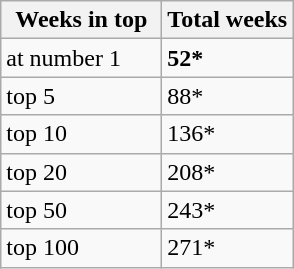<table class="sortable wikitable">
<tr>
<th width=100>Weeks in top</th>
<th>Total weeks</th>
</tr>
<tr>
<td>at number 1</td>
<td><strong>52*</strong></td>
</tr>
<tr>
<td>top 5</td>
<td>88*</td>
</tr>
<tr>
<td>top 10</td>
<td>136*</td>
</tr>
<tr>
<td>top 20</td>
<td>208*</td>
</tr>
<tr>
<td>top 50</td>
<td>243*</td>
</tr>
<tr>
<td>top 100</td>
<td>271*</td>
</tr>
</table>
